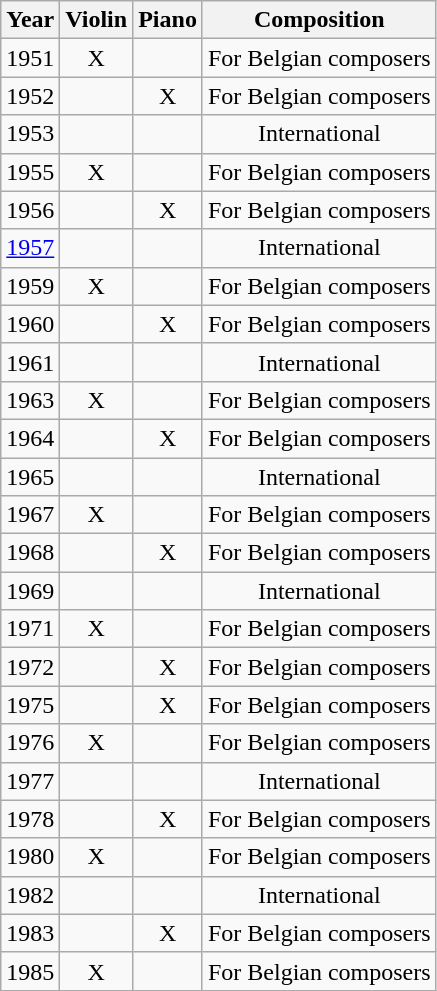<table class="wikitable sortable" style="text-align:center">
<tr>
<th>Year</th>
<th>Violin</th>
<th>Piano</th>
<th>Composition</th>
</tr>
<tr>
<td>1951</td>
<td>X</td>
<td></td>
<td>For Belgian composers</td>
</tr>
<tr>
<td>1952</td>
<td></td>
<td>X</td>
<td>For Belgian composers</td>
</tr>
<tr>
<td>1953</td>
<td></td>
<td></td>
<td>International</td>
</tr>
<tr>
<td>1955</td>
<td>X</td>
<td></td>
<td>For Belgian composers</td>
</tr>
<tr>
<td>1956</td>
<td></td>
<td>X</td>
<td>For Belgian composers</td>
</tr>
<tr>
<td><a href='#'>1957</a></td>
<td></td>
<td></td>
<td>International</td>
</tr>
<tr>
<td>1959</td>
<td>X</td>
<td></td>
<td>For Belgian composers</td>
</tr>
<tr>
<td>1960</td>
<td></td>
<td>X</td>
<td>For Belgian composers</td>
</tr>
<tr>
<td>1961</td>
<td></td>
<td></td>
<td>International</td>
</tr>
<tr>
<td>1963</td>
<td>X</td>
<td></td>
<td>For Belgian composers</td>
</tr>
<tr>
<td>1964</td>
<td></td>
<td>X</td>
<td>For Belgian composers</td>
</tr>
<tr>
<td>1965</td>
<td></td>
<td></td>
<td>International</td>
</tr>
<tr>
<td>1967</td>
<td>X</td>
<td></td>
<td>For Belgian composers</td>
</tr>
<tr>
<td>1968</td>
<td></td>
<td>X</td>
<td>For Belgian composers</td>
</tr>
<tr>
<td>1969</td>
<td></td>
<td></td>
<td>International</td>
</tr>
<tr>
<td>1971</td>
<td>X</td>
<td></td>
<td>For Belgian composers</td>
</tr>
<tr>
<td>1972</td>
<td></td>
<td>X</td>
<td>For Belgian composers</td>
</tr>
<tr>
<td>1975</td>
<td></td>
<td>X</td>
<td>For Belgian composers</td>
</tr>
<tr>
<td>1976</td>
<td>X</td>
<td></td>
<td>For Belgian composers</td>
</tr>
<tr>
<td>1977</td>
<td></td>
<td></td>
<td>International</td>
</tr>
<tr>
<td>1978</td>
<td></td>
<td>X</td>
<td>For Belgian composers</td>
</tr>
<tr>
<td>1980</td>
<td>X</td>
<td></td>
<td>For Belgian composers</td>
</tr>
<tr>
<td>1982</td>
<td></td>
<td></td>
<td>International</td>
</tr>
<tr>
<td>1983</td>
<td></td>
<td>X</td>
<td>For Belgian composers</td>
</tr>
<tr>
<td>1985</td>
<td>X</td>
<td></td>
<td>For Belgian composers</td>
</tr>
</table>
